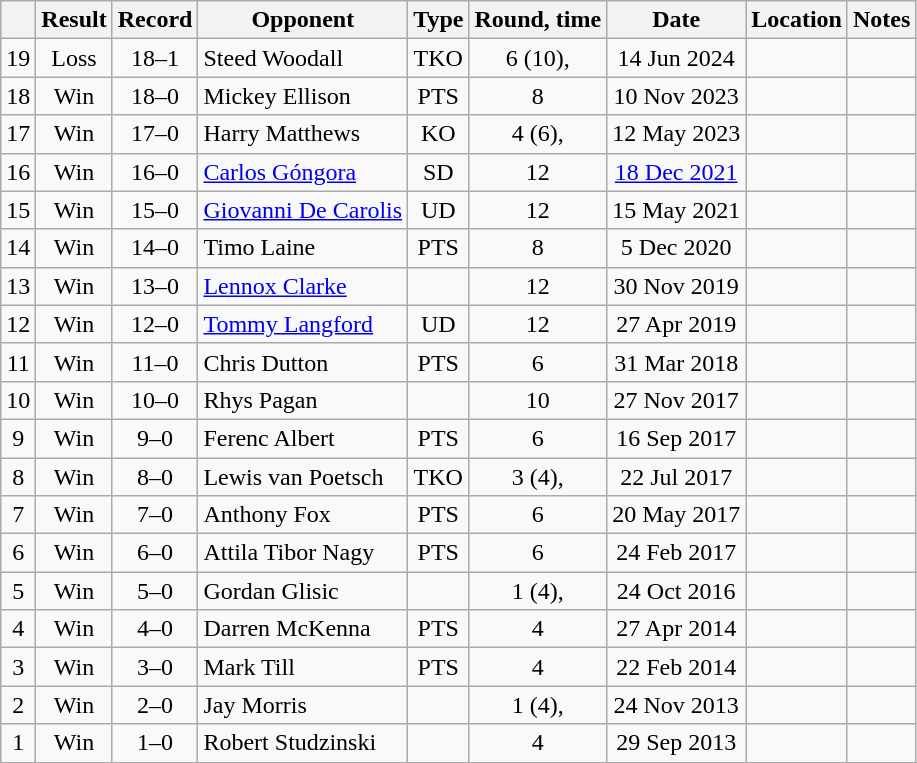<table class="wikitable" style="text-align:center">
<tr>
<th></th>
<th>Result</th>
<th>Record</th>
<th>Opponent</th>
<th>Type</th>
<th>Round, time</th>
<th>Date</th>
<th>Location</th>
<th>Notes</th>
</tr>
<tr>
<td>19</td>
<td>Loss</td>
<td>18–1</td>
<td style="text-align:left;">Steed Woodall</td>
<td>TKO</td>
<td>6 (10), </td>
<td>14 Jun 2024</td>
<td style="text-align:left;"></td>
<td style="text-align:left;"></td>
</tr>
<tr>
<td>18</td>
<td>Win</td>
<td>18–0</td>
<td style="text-align:left;">Mickey Ellison</td>
<td>PTS</td>
<td>8</td>
<td>10 Nov 2023</td>
<td style="text-align:left;"></td>
<td style="text-align:left;"></td>
</tr>
<tr>
<td>17</td>
<td>Win</td>
<td>17–0</td>
<td style="text-align:left;">Harry Matthews</td>
<td>KO</td>
<td>4 (6), </td>
<td>12 May 2023</td>
<td style="text-align:left;"></td>
<td></td>
</tr>
<tr>
<td>16</td>
<td>Win</td>
<td>16–0</td>
<td style="text-align:left;"><a href='#'>Carlos Góngora</a></td>
<td>SD</td>
<td>12</td>
<td><a href='#'>18 Dec 2021</a></td>
<td style="text-align:left;"></td>
<td style="text-align:left;"></td>
</tr>
<tr>
<td>15</td>
<td>Win</td>
<td>15–0</td>
<td align=left><a href='#'>Giovanni De Carolis</a></td>
<td>UD</td>
<td>12</td>
<td>15 May 2021</td>
<td align=left></td>
<td align=left></td>
</tr>
<tr>
<td>14</td>
<td>Win</td>
<td>14–0</td>
<td align=left>Timo Laine</td>
<td>PTS</td>
<td>8</td>
<td>5 Dec 2020</td>
<td align=left></td>
<td></td>
</tr>
<tr>
<td>13</td>
<td>Win</td>
<td>13–0</td>
<td align=left><a href='#'>Lennox Clarke</a></td>
<td></td>
<td>12</td>
<td>30 Nov 2019</td>
<td align=left></td>
<td align=left></td>
</tr>
<tr>
<td>12</td>
<td>Win</td>
<td>12–0</td>
<td align=left><a href='#'>Tommy Langford</a></td>
<td>UD</td>
<td>12</td>
<td>27 Apr 2019</td>
<td align=left></td>
<td align=left></td>
</tr>
<tr>
<td>11</td>
<td>Win</td>
<td>11–0</td>
<td align=left>Chris Dutton</td>
<td>PTS</td>
<td>6</td>
<td>31 Mar 2018</td>
<td align=left></td>
<td></td>
</tr>
<tr>
<td>10</td>
<td>Win</td>
<td>10–0</td>
<td align=left>Rhys Pagan</td>
<td></td>
<td>10</td>
<td>27 Nov 2017</td>
<td align=left></td>
<td align=left></td>
</tr>
<tr>
<td>9</td>
<td>Win</td>
<td>9–0</td>
<td align=left>Ferenc Albert</td>
<td>PTS</td>
<td>6</td>
<td>16 Sep 2017</td>
<td align=left></td>
<td></td>
</tr>
<tr>
<td>8</td>
<td>Win</td>
<td>8–0</td>
<td align=left>Lewis van Poetsch</td>
<td>TKO</td>
<td>3 (4), </td>
<td>22 Jul 2017</td>
<td align=left></td>
<td></td>
</tr>
<tr>
<td>7</td>
<td>Win</td>
<td>7–0</td>
<td align=left>Anthony Fox</td>
<td>PTS</td>
<td>6</td>
<td>20 May 2017</td>
<td align=left></td>
<td></td>
</tr>
<tr>
<td>6</td>
<td>Win</td>
<td>6–0</td>
<td align=left>Attila Tibor Nagy</td>
<td>PTS</td>
<td>6</td>
<td>24 Feb 2017</td>
<td align=left></td>
<td></td>
</tr>
<tr>
<td>5</td>
<td>Win</td>
<td>5–0</td>
<td align=left>Gordan Glisic</td>
<td></td>
<td>1 (4), </td>
<td>24 Oct 2016</td>
<td align=left></td>
<td></td>
</tr>
<tr>
<td>4</td>
<td>Win</td>
<td>4–0</td>
<td align=left>Darren McKenna</td>
<td>PTS</td>
<td>4</td>
<td>27 Apr 2014</td>
<td align=left></td>
<td></td>
</tr>
<tr>
<td>3</td>
<td>Win</td>
<td>3–0</td>
<td align=left>Mark Till</td>
<td>PTS</td>
<td>4</td>
<td>22 Feb 2014</td>
<td align=left></td>
<td></td>
</tr>
<tr>
<td>2</td>
<td>Win</td>
<td>2–0</td>
<td align=left>Jay Morris</td>
<td></td>
<td>1 (4), </td>
<td>24 Nov 2013</td>
<td align=left></td>
<td></td>
</tr>
<tr>
<td>1</td>
<td>Win</td>
<td>1–0</td>
<td align=left>Robert Studzinski</td>
<td></td>
<td>4</td>
<td>29 Sep 2013</td>
<td align=left></td>
<td></td>
</tr>
</table>
